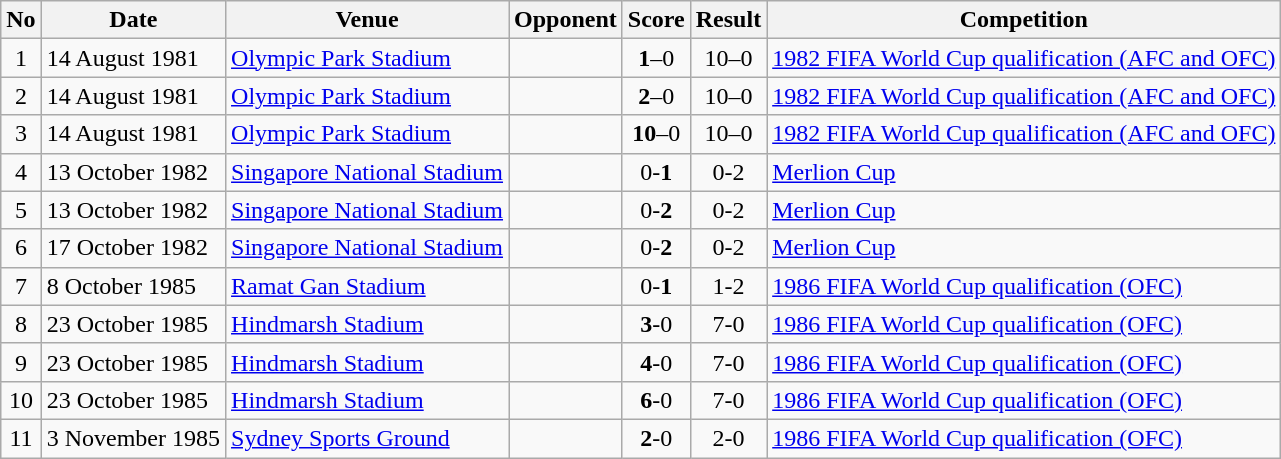<table class="wikitable">
<tr>
<th>No</th>
<th>Date</th>
<th>Venue</th>
<th>Opponent</th>
<th>Score</th>
<th>Result</th>
<th>Competition</th>
</tr>
<tr>
<td align=center>1</td>
<td>14 August 1981</td>
<td><a href='#'>Olympic Park Stadium</a></td>
<td></td>
<td align=center><strong>1</strong>–0</td>
<td align=center>10–0</td>
<td><a href='#'>1982 FIFA World Cup qualification (AFC and OFC)</a></td>
</tr>
<tr>
<td align=center>2</td>
<td>14 August 1981</td>
<td><a href='#'>Olympic Park Stadium</a></td>
<td></td>
<td align=center><strong>2</strong>–0</td>
<td align=center>10–0</td>
<td><a href='#'>1982 FIFA World Cup qualification (AFC and OFC)</a></td>
</tr>
<tr>
<td align=center>3</td>
<td>14 August 1981</td>
<td><a href='#'>Olympic Park Stadium</a></td>
<td></td>
<td align=center><strong>10</strong>–0</td>
<td align=center>10–0</td>
<td><a href='#'>1982 FIFA World Cup qualification (AFC and OFC)</a></td>
</tr>
<tr>
<td align=center>4</td>
<td>13 October 1982</td>
<td><a href='#'>Singapore National Stadium</a></td>
<td></td>
<td align=center>0-<strong>1</strong></td>
<td align=center>0-2</td>
<td><a href='#'>Merlion Cup</a></td>
</tr>
<tr>
<td align=center>5</td>
<td>13 October 1982</td>
<td><a href='#'>Singapore National Stadium</a></td>
<td></td>
<td align=center>0-<strong>2</strong></td>
<td align=center>0-2</td>
<td><a href='#'>Merlion Cup</a></td>
</tr>
<tr>
<td align=center>6</td>
<td>17 October 1982</td>
<td><a href='#'>Singapore National Stadium</a></td>
<td></td>
<td align=center>0-<strong>2</strong></td>
<td align=center>0-2</td>
<td><a href='#'>Merlion Cup</a></td>
</tr>
<tr>
<td align=center>7</td>
<td>8 October 1985</td>
<td><a href='#'>Ramat Gan Stadium</a></td>
<td></td>
<td align=center>0-<strong>1</strong></td>
<td align=center>1-2</td>
<td><a href='#'>1986 FIFA World Cup qualification (OFC)</a></td>
</tr>
<tr>
<td align=center>8</td>
<td>23 October 1985</td>
<td><a href='#'>Hindmarsh Stadium</a></td>
<td></td>
<td align=center><strong>3</strong>-0</td>
<td align=center>7-0</td>
<td><a href='#'>1986 FIFA World Cup qualification (OFC)</a></td>
</tr>
<tr>
<td align=center>9</td>
<td>23 October 1985</td>
<td><a href='#'>Hindmarsh Stadium</a></td>
<td></td>
<td align=center><strong>4</strong>-0</td>
<td align=center>7-0</td>
<td><a href='#'>1986 FIFA World Cup qualification (OFC)</a></td>
</tr>
<tr>
<td align=center>10</td>
<td>23 October 1985</td>
<td><a href='#'>Hindmarsh Stadium</a></td>
<td></td>
<td align=center><strong>6</strong>-0</td>
<td align=center>7-0</td>
<td><a href='#'>1986 FIFA World Cup qualification (OFC)</a></td>
</tr>
<tr>
<td align=center>11</td>
<td>3 November 1985</td>
<td><a href='#'>Sydney Sports Ground</a></td>
<td></td>
<td align=center><strong>2</strong>-0</td>
<td align=center>2-0</td>
<td><a href='#'>1986 FIFA World Cup qualification (OFC)</a></td>
</tr>
</table>
